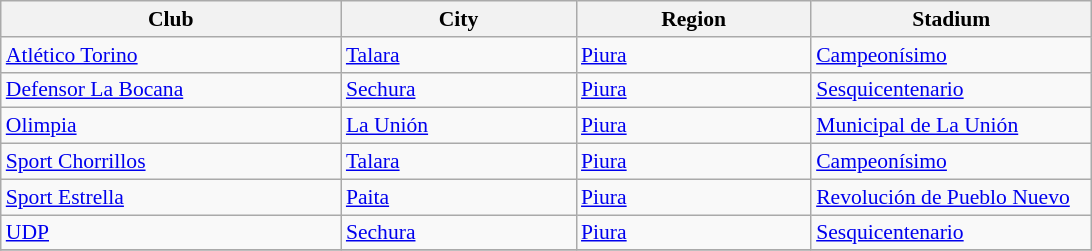<table class="wikitable sortable" style="font-size:90%">
<tr>
<th width=220px>Club</th>
<th width=150px>City</th>
<th width=150px>Region</th>
<th width=180px>Stadium</th>
</tr>
<tr>
<td><a href='#'>Atlético Torino</a></td>
<td><a href='#'>Talara</a></td>
<td><a href='#'>Piura</a></td>
<td><a href='#'>Campeonísimo</a></td>
</tr>
<tr>
<td><a href='#'>Defensor La Bocana</a></td>
<td><a href='#'>Sechura</a></td>
<td><a href='#'>Piura</a></td>
<td><a href='#'>Sesquicentenario</a></td>
</tr>
<tr>
<td><a href='#'>Olimpia</a></td>
<td><a href='#'>La Unión</a></td>
<td><a href='#'>Piura</a></td>
<td><a href='#'>Municipal de La Unión</a></td>
</tr>
<tr>
<td><a href='#'>Sport Chorrillos</a></td>
<td><a href='#'>Talara</a></td>
<td><a href='#'>Piura</a></td>
<td><a href='#'>Campeonísimo</a></td>
</tr>
<tr>
<td><a href='#'>Sport Estrella</a></td>
<td><a href='#'>Paita</a></td>
<td><a href='#'>Piura</a></td>
<td><a href='#'>Revolución de Pueblo Nuevo</a></td>
</tr>
<tr>
<td><a href='#'>UDP</a></td>
<td><a href='#'>Sechura</a></td>
<td><a href='#'>Piura</a></td>
<td><a href='#'>Sesquicentenario</a></td>
</tr>
<tr>
</tr>
</table>
